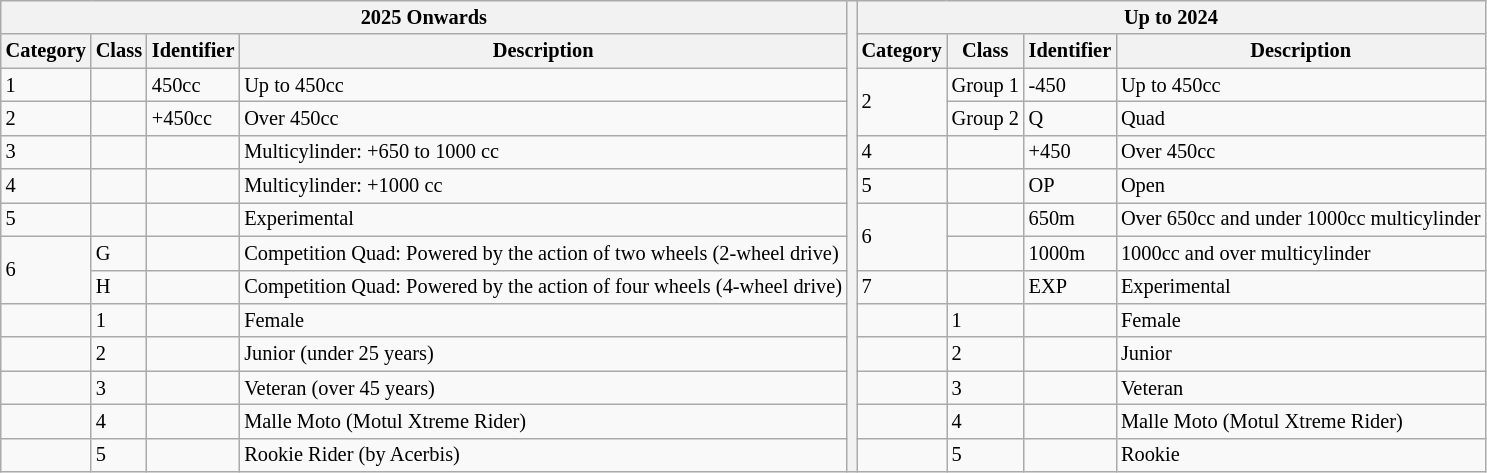<table class="wikitable" style="font-size:85%;">
<tr>
<th colspan="4">2025 Onwards</th>
<th rowspan="14"></th>
<th colspan="4">Up to 2024</th>
</tr>
<tr>
<th>Category</th>
<th>Class</th>
<th>Identifier</th>
<th>Description</th>
<th>Category</th>
<th>Class</th>
<th>Identifier</th>
<th>Description</th>
</tr>
<tr>
<td>1</td>
<td></td>
<td>450cc</td>
<td>Up to 450cc</td>
<td rowspan="2">2</td>
<td>Group 1</td>
<td>-450</td>
<td>Up to 450cc</td>
</tr>
<tr>
<td>2</td>
<td></td>
<td>+450cc</td>
<td>Over 450cc</td>
<td>Group 2</td>
<td>Q</td>
<td>Quad</td>
</tr>
<tr>
<td>3</td>
<td></td>
<td></td>
<td>Multicylinder: +650 to 1000 cc</td>
<td>4</td>
<td></td>
<td>+450</td>
<td>Over 450cc</td>
</tr>
<tr>
<td>4</td>
<td></td>
<td></td>
<td>Multicylinder: +1000 cc</td>
<td>5</td>
<td></td>
<td>OP</td>
<td>Open</td>
</tr>
<tr>
<td>5</td>
<td></td>
<td></td>
<td>Experimental</td>
<td rowspan="2">6</td>
<td></td>
<td>650m</td>
<td>Over 650cc and under 1000cc multicylinder</td>
</tr>
<tr>
<td rowspan="2">6</td>
<td>G</td>
<td></td>
<td>Competition Quad: Powered by the action of two wheels (2-wheel drive)</td>
<td></td>
<td>1000m</td>
<td>1000cc and over multicylinder</td>
</tr>
<tr>
<td>H</td>
<td></td>
<td>Competition Quad: Powered by the action of four wheels (4-wheel drive)</td>
<td>7</td>
<td></td>
<td>EXP</td>
<td>Experimental</td>
</tr>
<tr>
<td></td>
<td>1</td>
<td></td>
<td>Female</td>
<td></td>
<td>1</td>
<td></td>
<td>Female</td>
</tr>
<tr>
<td></td>
<td>2</td>
<td></td>
<td>Junior (under 25 years)</td>
<td></td>
<td>2</td>
<td></td>
<td>Junior</td>
</tr>
<tr>
<td></td>
<td>3</td>
<td></td>
<td>Veteran (over 45 years)</td>
<td></td>
<td>3</td>
<td></td>
<td>Veteran</td>
</tr>
<tr>
<td></td>
<td>4</td>
<td></td>
<td>Malle Moto (Motul Xtreme Rider)</td>
<td></td>
<td>4</td>
<td></td>
<td>Malle Moto (Motul Xtreme Rider)</td>
</tr>
<tr>
<td></td>
<td>5</td>
<td></td>
<td>Rookie Rider (by Acerbis)</td>
<td></td>
<td>5</td>
<td></td>
<td>Rookie</td>
</tr>
</table>
